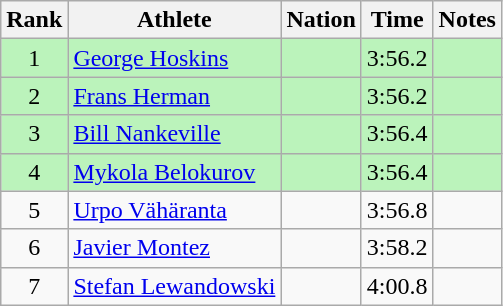<table class="wikitable sortable" style="text-align:center">
<tr>
<th>Rank</th>
<th>Athlete</th>
<th>Nation</th>
<th>Time</th>
<th>Notes</th>
</tr>
<tr bgcolor=bbf3bb>
<td>1</td>
<td align=left><a href='#'>George Hoskins</a></td>
<td align=left></td>
<td>3:56.2</td>
<td></td>
</tr>
<tr bgcolor=bbf3bb>
<td>2</td>
<td align=left><a href='#'>Frans Herman</a></td>
<td align=left></td>
<td>3:56.2</td>
<td></td>
</tr>
<tr bgcolor=bbf3bb>
<td>3</td>
<td align=left><a href='#'>Bill Nankeville</a></td>
<td align=left></td>
<td>3:56.4</td>
<td></td>
</tr>
<tr bgcolor=bbf3bb>
<td>4</td>
<td align=left><a href='#'>Mykola Belokurov</a></td>
<td align=left></td>
<td>3:56.4</td>
<td></td>
</tr>
<tr>
<td>5</td>
<td align=left><a href='#'>Urpo Vähäranta</a></td>
<td align=left></td>
<td>3:56.8</td>
<td></td>
</tr>
<tr>
<td>6</td>
<td align=left><a href='#'>Javier Montez</a></td>
<td align=left></td>
<td>3:58.2</td>
<td></td>
</tr>
<tr>
<td>7</td>
<td align=left><a href='#'>Stefan Lewandowski</a></td>
<td align=left></td>
<td>4:00.8</td>
<td></td>
</tr>
</table>
